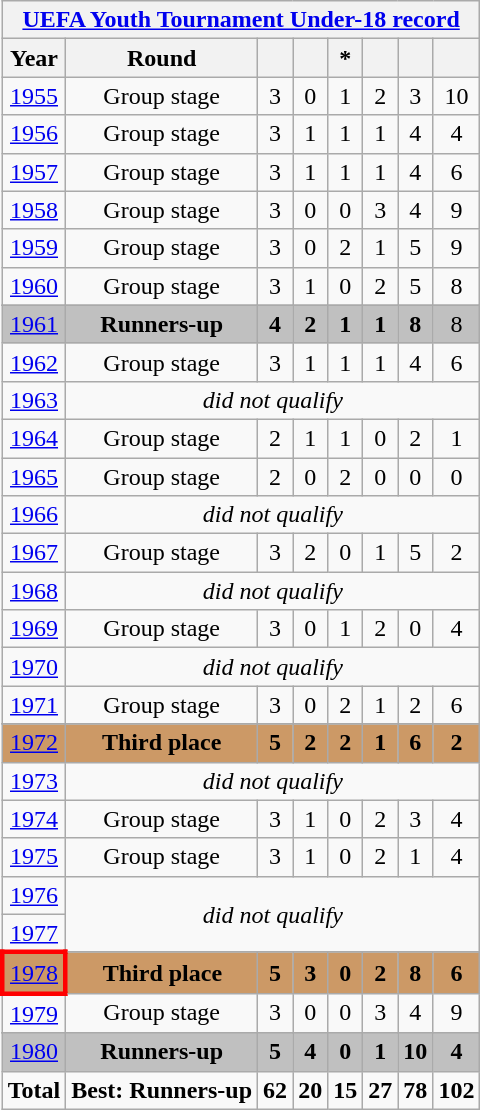<table class="wikitable" style="text-align: center;">
<tr>
<th colspan=9><a href='#'>UEFA Youth Tournament Under-18 record</a></th>
</tr>
<tr>
<th>Year</th>
<th>Round</th>
<th></th>
<th></th>
<th>*</th>
<th></th>
<th></th>
<th></th>
</tr>
<tr>
<td> <a href='#'>1955</a></td>
<td>Group stage</td>
<td>3</td>
<td>0</td>
<td>1</td>
<td>2</td>
<td>3</td>
<td>10</td>
</tr>
<tr>
<td> <a href='#'>1956</a></td>
<td>Group stage</td>
<td>3</td>
<td>1</td>
<td>1</td>
<td>1</td>
<td>4</td>
<td>4</td>
</tr>
<tr>
<td> <a href='#'>1957</a></td>
<td>Group stage</td>
<td>3</td>
<td>1</td>
<td>1</td>
<td>1</td>
<td>4</td>
<td>6</td>
</tr>
<tr>
<td> <a href='#'>1958</a></td>
<td>Group stage</td>
<td>3</td>
<td>0</td>
<td>0</td>
<td>3</td>
<td>4</td>
<td>9</td>
</tr>
<tr>
<td> <a href='#'>1959</a></td>
<td>Group stage</td>
<td>3</td>
<td>0</td>
<td>2</td>
<td>1</td>
<td>5</td>
<td>9</td>
</tr>
<tr>
<td> <a href='#'>1960</a></td>
<td>Group stage</td>
<td>3</td>
<td>1</td>
<td>0</td>
<td>2</td>
<td>5</td>
<td>8</td>
</tr>
<tr>
</tr>
<tr bgcolor=silver>
<td> <a href='#'>1961</a></td>
<td><strong>Runners-up</strong></td>
<td><strong>4</strong></td>
<td><strong>2</strong></td>
<td><strong>1</strong></td>
<td><strong>1</strong></td>
<td><strong>8</strong></td>
<td>8</td>
</tr>
<tr>
<td> <a href='#'>1962</a></td>
<td>Group stage</td>
<td>3</td>
<td>1</td>
<td>1</td>
<td>1</td>
<td>4</td>
<td>6</td>
</tr>
<tr>
<td> <a href='#'>1963</a></td>
<td colspan=7 rowspan=1><em>did not qualify</em></td>
</tr>
<tr>
<td> <a href='#'>1964</a></td>
<td>Group stage</td>
<td>2</td>
<td>1</td>
<td>1</td>
<td>0</td>
<td>2</td>
<td>1</td>
</tr>
<tr>
<td> <a href='#'>1965</a></td>
<td>Group stage</td>
<td>2</td>
<td>0</td>
<td>2</td>
<td>0</td>
<td>0</td>
<td>0</td>
</tr>
<tr>
<td> <a href='#'>1966</a></td>
<td colspan=7 rowspan=1><em>did not qualify</em></td>
</tr>
<tr>
<td> <a href='#'>1967</a></td>
<td>Group stage</td>
<td>3</td>
<td>2</td>
<td>0</td>
<td>1</td>
<td>5</td>
<td>2</td>
</tr>
<tr>
<td> <a href='#'>1968</a></td>
<td colspan=7 rowspan=1><em>did not qualify</em></td>
</tr>
<tr>
<td> <a href='#'>1969</a></td>
<td>Group stage</td>
<td>3</td>
<td>0</td>
<td>1</td>
<td>2</td>
<td>0</td>
<td>4</td>
</tr>
<tr>
<td> <a href='#'>1970</a></td>
<td colspan=7 rowspan=1><em>did not qualify</em></td>
</tr>
<tr>
<td> <a href='#'>1971</a></td>
<td>Group stage</td>
<td>3</td>
<td>0</td>
<td>2</td>
<td>1</td>
<td>2</td>
<td>6</td>
</tr>
<tr>
</tr>
<tr bgcolor=#cc9966>
<td> <a href='#'>1972</a></td>
<td><strong>Third place</strong></td>
<td><strong>5</strong></td>
<td><strong>2</strong></td>
<td><strong>2</strong></td>
<td><strong>1</strong></td>
<td><strong>6</strong></td>
<td><strong>2</strong></td>
</tr>
<tr>
<td> <a href='#'>1973</a></td>
<td colspan=7 rowspan=1><em>did not qualify</em></td>
</tr>
<tr>
<td> <a href='#'>1974</a></td>
<td>Group stage</td>
<td>3</td>
<td>1</td>
<td>0</td>
<td>2</td>
<td>3</td>
<td>4</td>
</tr>
<tr>
<td> <a href='#'>1975</a></td>
<td>Group stage</td>
<td>3</td>
<td>1</td>
<td>0</td>
<td>2</td>
<td>1</td>
<td>4</td>
</tr>
<tr>
<td> <a href='#'>1976</a></td>
<td colspan=7 rowspan=2><em>did not qualify</em></td>
</tr>
<tr>
<td> <a href='#'>1977</a></td>
</tr>
<tr>
</tr>
<tr bgcolor=#cc9966>
<td style="border: 3px solid red"> <a href='#'>1978</a></td>
<td><strong>Third place</strong></td>
<td><strong>5</strong></td>
<td><strong>3</strong></td>
<td><strong>0</strong></td>
<td><strong>2</strong></td>
<td><strong>8</strong></td>
<td><strong>6</strong></td>
</tr>
<tr>
<td> <a href='#'>1979</a></td>
<td>Group stage</td>
<td>3</td>
<td>0</td>
<td>0</td>
<td>3</td>
<td>4</td>
<td>9</td>
</tr>
<tr>
</tr>
<tr bgcolor=silver>
<td> <a href='#'>1980</a></td>
<td><strong>Runners-up</strong></td>
<td><strong>5</strong></td>
<td><strong>4</strong></td>
<td><strong>0</strong></td>
<td><strong>1</strong></td>
<td><strong>10</strong></td>
<td><strong>4</strong></td>
</tr>
<tr>
<td><strong>Total</strong></td>
<td><strong>Best: Runners-up</strong></td>
<td><strong>62</strong></td>
<td><strong>20</strong></td>
<td><strong>15</strong></td>
<td><strong>27</strong></td>
<td><strong>78</strong></td>
<td><strong>102</strong></td>
</tr>
</table>
